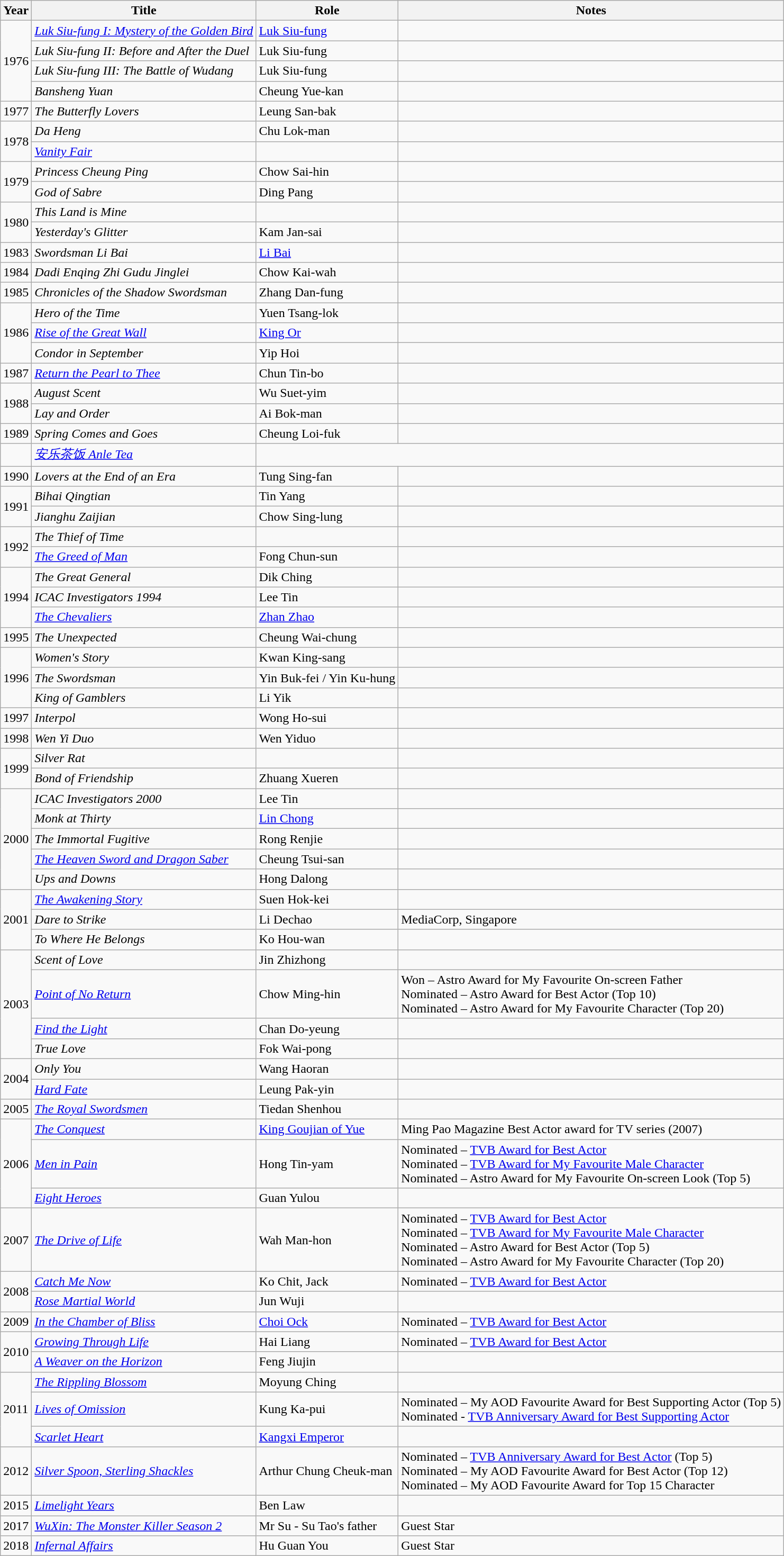<table class="wikitable">
<tr>
<th>Year</th>
<th>Title</th>
<th>Role</th>
<th>Notes</th>
</tr>
<tr>
<td rowspan=4>1976</td>
<td><em><a href='#'>Luk Siu-fung I: Mystery of the Golden Bird</a></em></td>
<td><a href='#'>Luk Siu-fung</a></td>
<td></td>
</tr>
<tr>
<td><em>Luk Siu-fung II: Before and After the Duel</em></td>
<td>Luk Siu-fung</td>
<td></td>
</tr>
<tr>
<td><em>Luk Siu-fung III: The Battle of Wudang</em></td>
<td>Luk Siu-fung</td>
<td></td>
</tr>
<tr>
<td><em>Bansheng Yuan</em></td>
<td>Cheung Yue-kan</td>
<td></td>
</tr>
<tr>
<td>1977</td>
<td><em>The Butterfly Lovers</em></td>
<td>Leung San-bak</td>
<td></td>
</tr>
<tr>
<td rowspan=2>1978</td>
<td><em>Da Heng</em></td>
<td>Chu Lok-man</td>
<td></td>
</tr>
<tr>
<td><em><a href='#'>Vanity Fair</a></em></td>
<td></td>
<td></td>
</tr>
<tr>
<td rowspan=2>1979</td>
<td><em>Princess Cheung Ping</em></td>
<td>Chow Sai-hin</td>
<td></td>
</tr>
<tr>
<td><em>God of Sabre</em></td>
<td>Ding Pang</td>
<td></td>
</tr>
<tr>
<td rowspan=2>1980</td>
<td><em>This Land is Mine</em></td>
<td></td>
<td></td>
</tr>
<tr>
<td><em>Yesterday's Glitter</em></td>
<td>Kam Jan-sai</td>
<td></td>
</tr>
<tr>
<td>1983</td>
<td><em>Swordsman Li Bai</em></td>
<td><a href='#'>Li Bai</a></td>
<td></td>
</tr>
<tr>
<td>1984</td>
<td><em>Dadi Enqing Zhi Gudu Jinglei</em></td>
<td>Chow Kai-wah</td>
<td></td>
</tr>
<tr>
<td>1985</td>
<td><em>Chronicles of the Shadow Swordsman</em></td>
<td>Zhang Dan-fung</td>
<td></td>
</tr>
<tr>
<td rowspan=3>1986</td>
<td><em>Hero of the Time</em></td>
<td>Yuen Tsang-lok</td>
<td></td>
</tr>
<tr>
<td><em><a href='#'>Rise of the Great Wall</a></em></td>
<td><a href='#'>King Or</a></td>
<td></td>
</tr>
<tr>
<td><em>Condor in September</em></td>
<td>Yip Hoi</td>
<td></td>
</tr>
<tr>
<td>1987</td>
<td><em><a href='#'>Return the Pearl to Thee</a></em></td>
<td>Chun Tin-bo</td>
<td></td>
</tr>
<tr>
<td rowspan=2>1988</td>
<td><em>August Scent</em></td>
<td>Wu Suet-yim</td>
<td></td>
</tr>
<tr>
<td><em>Lay and Order</em></td>
<td>Ai Bok-man</td>
<td></td>
</tr>
<tr>
<td>1989</td>
<td><em>Spring Comes and Goes</em></td>
<td>Cheung Loi-fuk</td>
<td></td>
</tr>
<tr>
<td></td>
<td><em><a href='#'>安乐茶饭 Anle Tea</a></em></td>
</tr>
<tr>
<td>1990</td>
<td><em>Lovers at the End of an Era</em></td>
<td>Tung Sing-fan</td>
<td></td>
</tr>
<tr>
<td rowspan=2>1991</td>
<td><em>Bihai Qingtian</em></td>
<td>Tin Yang</td>
<td></td>
</tr>
<tr>
<td><em>Jianghu Zaijian</em></td>
<td>Chow Sing-lung</td>
<td></td>
</tr>
<tr>
<td rowspan=2>1992</td>
<td><em>The Thief of Time</em></td>
<td></td>
<td></td>
</tr>
<tr>
<td><em><a href='#'>The Greed of Man</a></em></td>
<td>Fong Chun-sun</td>
<td></td>
</tr>
<tr>
<td rowspan=3>1994</td>
<td><em>The Great General</em></td>
<td>Dik Ching</td>
<td></td>
</tr>
<tr>
<td><em>ICAC Investigators 1994</em></td>
<td>Lee Tin</td>
<td></td>
</tr>
<tr>
<td><em><a href='#'>The Chevaliers</a></em></td>
<td><a href='#'>Zhan Zhao</a></td>
<td></td>
</tr>
<tr>
<td>1995</td>
<td><em>The Unexpected</em></td>
<td>Cheung Wai-chung</td>
<td></td>
</tr>
<tr>
<td rowspan=3>1996</td>
<td><em>Women's Story</em></td>
<td>Kwan King-sang</td>
<td></td>
</tr>
<tr>
<td><em>The Swordsman</em></td>
<td>Yin Buk-fei / Yin Ku-hung</td>
<td></td>
</tr>
<tr>
<td><em>King of Gamblers</em></td>
<td>Li Yik</td>
<td></td>
</tr>
<tr>
<td>1997</td>
<td><em>Interpol</em></td>
<td>Wong Ho-sui</td>
<td></td>
</tr>
<tr>
<td>1998</td>
<td><em>Wen Yi Duo</em></td>
<td>Wen Yiduo</td>
<td></td>
</tr>
<tr>
<td rowspan=2>1999</td>
<td><em>Silver Rat</em></td>
<td></td>
<td></td>
</tr>
<tr>
<td><em>Bond of Friendship</em></td>
<td>Zhuang Xueren</td>
<td></td>
</tr>
<tr>
<td rowspan=5>2000</td>
<td><em>ICAC Investigators 2000</em></td>
<td>Lee Tin</td>
<td></td>
</tr>
<tr>
<td><em>Monk at Thirty</em></td>
<td><a href='#'>Lin Chong</a></td>
<td></td>
</tr>
<tr>
<td><em>The Immortal Fugitive</em></td>
<td>Rong Renjie</td>
<td></td>
</tr>
<tr>
<td><em><a href='#'>The Heaven Sword and Dragon Saber</a></em></td>
<td>Cheung Tsui-san</td>
<td></td>
</tr>
<tr>
<td><em>Ups and Downs</em></td>
<td>Hong Dalong</td>
<td></td>
</tr>
<tr>
<td rowspan=3>2001</td>
<td><em><a href='#'>The Awakening Story</a></em></td>
<td>Suen Hok-kei</td>
<td></td>
</tr>
<tr>
<td><em>Dare to Strike</em></td>
<td>Li Dechao</td>
<td>MediaCorp, Singapore</td>
</tr>
<tr>
<td><em>To Where He Belongs</em></td>
<td>Ko Hou-wan</td>
<td></td>
</tr>
<tr>
<td rowspan=4>2003</td>
<td><em>Scent of Love</em></td>
<td>Jin Zhizhong</td>
<td></td>
</tr>
<tr>
<td><em><a href='#'>Point of No Return</a></em></td>
<td>Chow Ming-hin</td>
<td>Won – Astro Award for My Favourite On-screen Father<br>Nominated – Astro Award for Best Actor (Top 10)<br>Nominated – Astro Award for My Favourite Character (Top 20)</td>
</tr>
<tr>
<td><em><a href='#'>Find the Light</a></em></td>
<td>Chan Do-yeung</td>
<td></td>
</tr>
<tr>
<td><em>True Love</em></td>
<td>Fok Wai-pong</td>
<td></td>
</tr>
<tr>
<td rowspan=2>2004</td>
<td><em>Only You</em></td>
<td>Wang Haoran</td>
<td></td>
</tr>
<tr>
<td><em><a href='#'>Hard Fate</a></em></td>
<td>Leung Pak-yin</td>
<td></td>
</tr>
<tr>
<td>2005</td>
<td><em><a href='#'>The Royal Swordsmen</a></em></td>
<td>Tiedan Shenhou</td>
<td></td>
</tr>
<tr>
<td rowspan=3>2006</td>
<td><em><a href='#'>The Conquest</a></em></td>
<td><a href='#'>King Goujian of Yue</a></td>
<td>Ming Pao Magazine Best Actor award for TV series (2007)</td>
</tr>
<tr>
<td><em><a href='#'>Men in Pain</a></em></td>
<td>Hong Tin-yam</td>
<td>Nominated – <a href='#'>TVB Award for Best Actor</a><br>Nominated – <a href='#'>TVB Award for My Favourite Male Character</a><br>Nominated – Astro Award for My Favourite On-screen Look (Top 5)</td>
</tr>
<tr>
<td><em><a href='#'>Eight Heroes</a></em></td>
<td>Guan Yulou</td>
<td></td>
</tr>
<tr>
<td>2007</td>
<td><em><a href='#'>The Drive of Life</a></em></td>
<td>Wah Man-hon</td>
<td>Nominated – <a href='#'>TVB Award for Best Actor</a><br>Nominated – <a href='#'>TVB Award for My Favourite Male Character</a><br>Nominated – Astro Award for Best Actor (Top 5)<br>Nominated – Astro Award for My Favourite Character (Top 20)</td>
</tr>
<tr>
<td rowspan=2>2008</td>
<td><em><a href='#'>Catch Me Now</a></em></td>
<td>Ko Chit, Jack</td>
<td>Nominated – <a href='#'>TVB Award for Best Actor</a></td>
</tr>
<tr>
<td><em><a href='#'>Rose Martial World</a></em></td>
<td>Jun Wuji</td>
<td></td>
</tr>
<tr>
<td>2009</td>
<td><em><a href='#'>In the Chamber of Bliss</a></em></td>
<td><a href='#'>Choi Ock</a></td>
<td>Nominated – <a href='#'>TVB Award for Best Actor</a></td>
</tr>
<tr>
<td rowspan=2>2010</td>
<td><em><a href='#'>Growing Through Life</a></em></td>
<td>Hai Liang</td>
<td>Nominated – <a href='#'>TVB Award for Best Actor</a></td>
</tr>
<tr>
<td><em><a href='#'>A Weaver on the Horizon</a></em></td>
<td>Feng Jiujin</td>
<td></td>
</tr>
<tr>
<td rowspan=3>2011</td>
<td><em><a href='#'>The Rippling Blossom</a></em></td>
<td>Moyung Ching</td>
<td></td>
</tr>
<tr>
<td><em><a href='#'>Lives of Omission</a></em></td>
<td>Kung Ka-pui</td>
<td>Nominated – My AOD Favourite Award for Best Supporting Actor (Top 5)<br>Nominated - <a href='#'>TVB Anniversary Award for Best Supporting Actor</a></td>
</tr>
<tr>
<td><em><a href='#'>Scarlet Heart</a></em></td>
<td><a href='#'>Kangxi Emperor</a></td>
<td></td>
</tr>
<tr>
<td>2012</td>
<td><em><a href='#'>Silver Spoon, Sterling Shackles</a></em></td>
<td>Arthur Chung Cheuk-man</td>
<td>Nominated – <a href='#'>TVB Anniversary Award for Best Actor</a> (Top 5)<br>Nominated – My AOD Favourite Award for Best Actor (Top 12)<br>Nominated – My AOD Favourite Award for Top 15 Character</td>
</tr>
<tr>
<td>2015</td>
<td><em><a href='#'>Limelight Years</a></em></td>
<td>Ben Law</td>
<td></td>
</tr>
<tr>
<td>2017</td>
<td><em><a href='#'>WuXin: The Monster Killer Season 2</a></em></td>
<td>Mr Su - Su Tao's father</td>
<td>Guest Star</td>
</tr>
<tr>
<td>2018</td>
<td><em><a href='#'>Infernal Affairs</a></em></td>
<td>Hu Guan You</td>
<td>Guest Star</td>
</tr>
</table>
